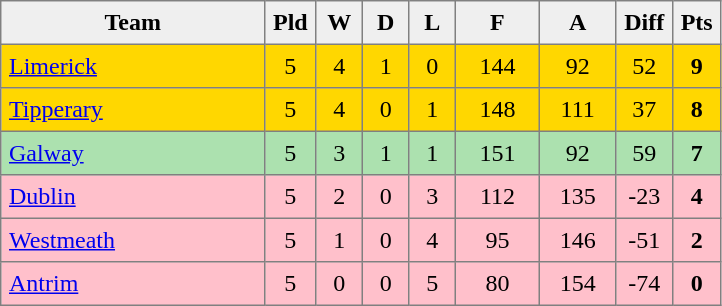<table style=border-collapse:collapse border=1 cellspacing=0 cellpadding=5>
<tr align=center bgcolor=#efefef>
<th width=165>Team</th>
<th width=20>Pld</th>
<th width=20>W</th>
<th width=20>D</th>
<th width=20>L</th>
<th width=45>F</th>
<th width=40>A</th>
<th width=20>Diff</th>
<th width=20>Pts</th>
</tr>
<tr align=center style="background:gold;">
<td style="text-align:left;"> <a href='#'>Limerick</a></td>
<td>5</td>
<td>4</td>
<td>1</td>
<td>0</td>
<td>144</td>
<td>92</td>
<td>52</td>
<td><strong>9</strong></td>
</tr>
<tr align=center style="background:gold;">
<td style="text-align:left;"> <a href='#'>Tipperary</a></td>
<td>5</td>
<td>4</td>
<td>0</td>
<td>1</td>
<td>148</td>
<td>111</td>
<td>37</td>
<td><strong>8</strong></td>
</tr>
<tr align=center style="background:#ACE1AF;">
<td style="text-align:left;"> <a href='#'>Galway</a></td>
<td>5</td>
<td>3</td>
<td>1</td>
<td>1</td>
<td>151</td>
<td>92</td>
<td>59</td>
<td><strong>7</strong></td>
</tr>
<tr align=center style="background:#FFC0CB;">
<td style="text-align:left;"> <a href='#'>Dublin</a></td>
<td>5</td>
<td>2</td>
<td>0</td>
<td>3</td>
<td>112</td>
<td>135</td>
<td>-23</td>
<td><strong>4</strong></td>
</tr>
<tr align=center style="background:#FFC0CB;">
<td style="text-align:left;"> <a href='#'>Westmeath</a></td>
<td>5</td>
<td>1</td>
<td>0</td>
<td>4</td>
<td>95</td>
<td>146</td>
<td>-51</td>
<td><strong>2</strong></td>
</tr>
<tr align=center style="background:#FFC0CB;">
<td style="text-align:left;"> <a href='#'>Antrim</a></td>
<td>5</td>
<td>0</td>
<td>0</td>
<td>5</td>
<td>80</td>
<td>154</td>
<td>-74</td>
<td><strong>0</strong></td>
</tr>
</table>
